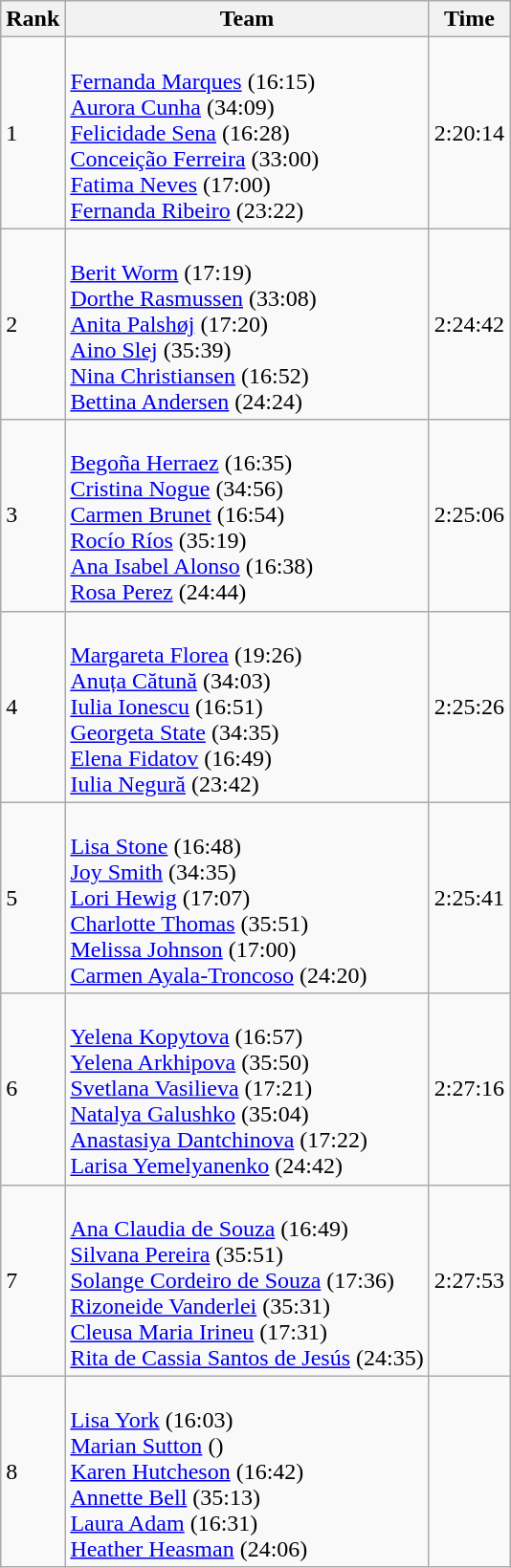<table class=wikitable>
<tr>
<th>Rank</th>
<th>Team</th>
<th>Time</th>
</tr>
<tr>
<td>1</td>
<td><br><a href='#'>Fernanda Marques</a> (16:15)<br><a href='#'>Aurora Cunha</a> (34:09)<br><a href='#'>Felicidade Sena</a> (16:28)<br><a href='#'>Conceição Ferreira</a> (33:00)<br><a href='#'>Fatima Neves</a> (17:00)<br><a href='#'>Fernanda Ribeiro</a> (23:22)</td>
<td>2:20:14</td>
</tr>
<tr>
<td>2</td>
<td><br><a href='#'>Berit Worm</a> (17:19)<br><a href='#'>Dorthe Rasmussen</a> (33:08)<br><a href='#'>Anita Palshøj</a> (17:20)<br><a href='#'>Aino Slej</a> (35:39)<br><a href='#'>Nina Christiansen</a> (16:52)<br><a href='#'>Bettina Andersen</a> (24:24)</td>
<td>2:24:42</td>
</tr>
<tr>
<td>3</td>
<td><br><a href='#'>Begoña Herraez</a> (16:35)<br><a href='#'>Cristina Nogue</a> (34:56)<br><a href='#'>Carmen Brunet</a> (16:54)<br><a href='#'>Rocío Ríos</a> (35:19)<br><a href='#'>Ana Isabel Alonso</a> (16:38)<br><a href='#'>Rosa Perez</a> (24:44)</td>
<td>2:25:06</td>
</tr>
<tr>
<td>4</td>
<td><br><a href='#'>Margareta Florea</a> (19:26)<br><a href='#'>Anuța Cătună</a> (34:03)<br><a href='#'>Iulia Ionescu</a> (16:51)<br><a href='#'>Georgeta State</a> (34:35)<br><a href='#'>Elena Fidatov</a> (16:49)<br><a href='#'>Iulia Negură</a> (23:42)</td>
<td>2:25:26</td>
</tr>
<tr>
<td>5</td>
<td><br><a href='#'>Lisa Stone</a> (16:48)<br><a href='#'>Joy Smith</a> (34:35)<br><a href='#'>Lori Hewig</a> (17:07)<br><a href='#'>Charlotte Thomas</a> (35:51)<br><a href='#'>Melissa Johnson</a> (17:00)<br><a href='#'>Carmen Ayala-Troncoso</a> (24:20)</td>
<td>2:25:41</td>
</tr>
<tr>
<td>6</td>
<td><br><a href='#'>Yelena Kopytova</a> (16:57)<br><a href='#'>Yelena Arkhipova</a> (35:50)<br><a href='#'>Svetlana Vasilieva</a> (17:21)<br><a href='#'>Natalya Galushko</a> (35:04)<br><a href='#'>Anastasiya Dantchinova</a> (17:22)<br><a href='#'>Larisa Yemelyanenko</a> (24:42)</td>
<td>2:27:16</td>
</tr>
<tr>
<td>7</td>
<td><br><a href='#'>Ana Claudia de Souza</a> (16:49)<br><a href='#'>Silvana Pereira</a> (35:51)<br><a href='#'>Solange Cordeiro de Souza</a> (17:36)<br><a href='#'>Rizoneide Vanderlei</a> (35:31)<br><a href='#'>Cleusa Maria Irineu</a> (17:31)<br><a href='#'>Rita de Cassia Santos de Jesús</a> (24:35)</td>
<td>2:27:53</td>
</tr>
<tr>
<td>8</td>
<td><br><a href='#'>Lisa York</a> (16:03)<br><a href='#'>Marian Sutton</a> ()<br><a href='#'>Karen Hutcheson</a> (16:42)<br><a href='#'>Annette Bell</a> (35:13)<br><a href='#'>Laura Adam</a> (16:31)<br><a href='#'>Heather Heasman</a> (24:06)</td>
<td></td>
</tr>
</table>
